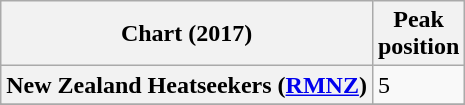<table class="wikitable sortable">
<tr>
<th>Chart (2017)</th>
<th>Peak<br>position</th>
</tr>
<tr>
<th scope="row">New Zealand Heatseekers (<a href='#'>RMNZ</a>)</th>
<td>5</td>
</tr>
<tr>
</tr>
<tr>
</tr>
</table>
